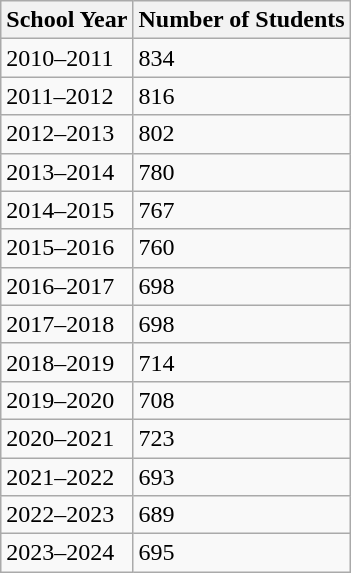<table class="wikitable">
<tr>
<th align="center" bgcolor="#dddddd">School Year</th>
<th align="center" bgcolor="#dddddd">Number of Students</th>
</tr>
<tr>
<td>2010–2011</td>
<td>834</td>
</tr>
<tr>
<td>2011–2012</td>
<td>816</td>
</tr>
<tr>
<td>2012–2013</td>
<td>802</td>
</tr>
<tr>
<td>2013–2014</td>
<td>780</td>
</tr>
<tr>
<td>2014–2015</td>
<td>767</td>
</tr>
<tr>
<td>2015–2016</td>
<td>760</td>
</tr>
<tr>
<td>2016–2017</td>
<td>698</td>
</tr>
<tr>
<td>2017–2018</td>
<td>698</td>
</tr>
<tr>
<td>2018–2019</td>
<td>714</td>
</tr>
<tr>
<td>2019–2020</td>
<td>708</td>
</tr>
<tr>
<td>2020–2021</td>
<td>723</td>
</tr>
<tr>
<td>2021–2022</td>
<td>693</td>
</tr>
<tr>
<td>2022–2023</td>
<td>689</td>
</tr>
<tr>
<td>2023–2024</td>
<td>695</td>
</tr>
</table>
